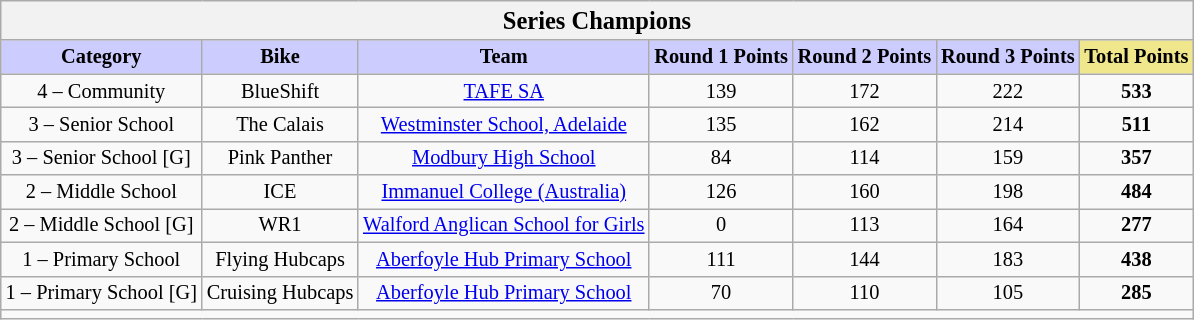<table class="wikitable collapsible collapsed" style="font-size: 85%; text-align:center">
<tr>
<th colspan="7" width="500"><big>Series Champions</big></th>
</tr>
<tr>
<th style="background:#ccf">Category</th>
<th style="background:#ccf">Bike</th>
<th style="background:#ccf">Team</th>
<th style="background:#ccf">Round 1 Points</th>
<th style="background:#ccf">Round 2 Points</th>
<th style="background:#ccf">Round 3 Points</th>
<th style="background:#f0e68c">Total Points</th>
</tr>
<tr>
<td>4 – Community</td>
<td>BlueShift</td>
<td> <a href='#'>TAFE SA</a></td>
<td>139</td>
<td>172</td>
<td>222</td>
<td><strong>533</strong></td>
</tr>
<tr>
<td>3 – Senior School</td>
<td>The Calais</td>
<td> <a href='#'>Westminster School, Adelaide</a></td>
<td>135</td>
<td>162</td>
<td>214</td>
<td><strong>511</strong></td>
</tr>
<tr>
<td>3 – Senior School [G]</td>
<td>Pink Panther</td>
<td> <a href='#'>Modbury High School</a></td>
<td>84</td>
<td>114</td>
<td>159</td>
<td><strong>357</strong></td>
</tr>
<tr>
<td>2 – Middle School</td>
<td>ICE</td>
<td> <a href='#'>Immanuel College (Australia)</a></td>
<td>126</td>
<td>160</td>
<td>198</td>
<td><strong>484</strong></td>
</tr>
<tr>
<td>2 – Middle School [G]</td>
<td>WR1</td>
<td> <a href='#'>Walford Anglican School for Girls</a></td>
<td>0</td>
<td>113</td>
<td>164</td>
<td><strong>277</strong></td>
</tr>
<tr>
<td>1 – Primary School</td>
<td>Flying Hubcaps</td>
<td> <a href='#'>Aberfoyle Hub Primary School</a></td>
<td>111</td>
<td>144</td>
<td>183</td>
<td><strong>438</strong></td>
</tr>
<tr>
<td>1 – Primary School [G]</td>
<td>Cruising Hubcaps</td>
<td> <a href='#'>Aberfoyle Hub Primary School</a></td>
<td>70</td>
<td>110</td>
<td>105</td>
<td><strong>285</strong></td>
</tr>
<tr>
<td colspan="7"></td>
</tr>
</table>
